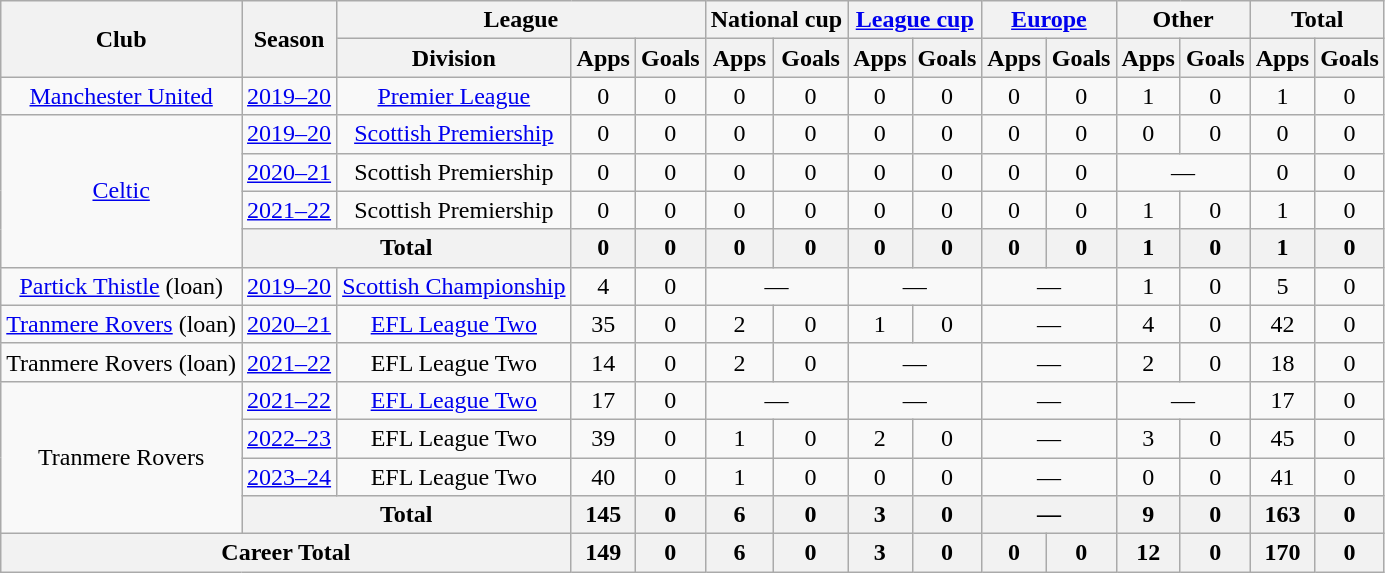<table class="wikitable" style="text-align:center">
<tr>
<th rowspan="2">Club</th>
<th rowspan="2">Season</th>
<th colspan="3">League</th>
<th colspan="2">National cup</th>
<th colspan="2"><a href='#'>League cup</a></th>
<th colspan="2"><a href='#'>Europe</a></th>
<th colspan="2">Other</th>
<th colspan="2">Total</th>
</tr>
<tr>
<th>Division</th>
<th>Apps</th>
<th>Goals</th>
<th>Apps</th>
<th>Goals</th>
<th>Apps</th>
<th>Goals</th>
<th>Apps</th>
<th>Goals</th>
<th>Apps</th>
<th>Goals</th>
<th>Apps</th>
<th>Goals</th>
</tr>
<tr>
<td><a href='#'>Manchester United</a></td>
<td><a href='#'>2019–20</a></td>
<td><a href='#'>Premier League</a></td>
<td>0</td>
<td>0</td>
<td>0</td>
<td>0</td>
<td>0</td>
<td>0</td>
<td>0</td>
<td>0</td>
<td>1</td>
<td>0</td>
<td>1</td>
<td>0</td>
</tr>
<tr>
<td rowspan="4"><a href='#'>Celtic</a></td>
<td><a href='#'>2019–20</a></td>
<td><a href='#'>Scottish Premiership</a></td>
<td>0</td>
<td>0</td>
<td>0</td>
<td>0</td>
<td>0</td>
<td>0</td>
<td>0</td>
<td>0</td>
<td>0</td>
<td>0</td>
<td>0</td>
<td>0</td>
</tr>
<tr>
<td><a href='#'>2020–21</a></td>
<td>Scottish Premiership</td>
<td>0</td>
<td>0</td>
<td>0</td>
<td>0</td>
<td>0</td>
<td>0</td>
<td>0</td>
<td>0</td>
<td colspan="2">—</td>
<td>0</td>
<td>0</td>
</tr>
<tr>
<td><a href='#'>2021–22</a></td>
<td>Scottish Premiership</td>
<td>0</td>
<td>0</td>
<td>0</td>
<td>0</td>
<td>0</td>
<td>0</td>
<td>0</td>
<td>0</td>
<td>1</td>
<td>0</td>
<td>1</td>
<td>0</td>
</tr>
<tr>
<th colspan="2">Total</th>
<th>0</th>
<th>0</th>
<th>0</th>
<th>0</th>
<th>0</th>
<th>0</th>
<th>0</th>
<th>0</th>
<th>1</th>
<th>0</th>
<th>1</th>
<th>0</th>
</tr>
<tr>
<td><a href='#'>Partick Thistle</a> (loan)</td>
<td><a href='#'>2019–20</a></td>
<td><a href='#'>Scottish Championship</a></td>
<td>4</td>
<td>0</td>
<td colspan="2">—</td>
<td colspan="2">—</td>
<td colspan="2">—</td>
<td>1</td>
<td>0</td>
<td>5</td>
<td>0</td>
</tr>
<tr>
<td><a href='#'>Tranmere Rovers</a> (loan)</td>
<td><a href='#'>2020–21</a></td>
<td><a href='#'>EFL League Two</a></td>
<td>35</td>
<td>0</td>
<td>2</td>
<td>0</td>
<td>1</td>
<td>0</td>
<td colspan="2">—</td>
<td>4</td>
<td>0</td>
<td>42</td>
<td>0</td>
</tr>
<tr>
<td>Tranmere Rovers (loan)</td>
<td><a href='#'>2021–22</a></td>
<td>EFL League Two</td>
<td>14</td>
<td>0</td>
<td>2</td>
<td>0</td>
<td colspan="2">—</td>
<td colspan="2">—</td>
<td>2</td>
<td>0</td>
<td>18</td>
<td>0</td>
</tr>
<tr>
<td rowspan="4">Tranmere Rovers</td>
<td><a href='#'>2021–22</a></td>
<td><a href='#'>EFL League Two</a></td>
<td>17</td>
<td>0</td>
<td colspan="2">—</td>
<td colspan="2">—</td>
<td colspan="2">—</td>
<td colspan="2">—</td>
<td>17</td>
<td>0</td>
</tr>
<tr>
<td><a href='#'>2022–23</a></td>
<td>EFL League Two</td>
<td>39</td>
<td>0</td>
<td>1</td>
<td>0</td>
<td>2</td>
<td>0</td>
<td colspan="2">—</td>
<td>3</td>
<td>0</td>
<td>45</td>
<td>0</td>
</tr>
<tr>
<td><a href='#'>2023–24</a></td>
<td>EFL League Two</td>
<td>40</td>
<td>0</td>
<td>1</td>
<td>0</td>
<td>0</td>
<td>0</td>
<td colspan="2">—</td>
<td>0</td>
<td>0</td>
<td>41</td>
<td>0</td>
</tr>
<tr>
<th colspan="2">Total</th>
<th>145</th>
<th>0</th>
<th>6</th>
<th>0</th>
<th>3</th>
<th>0</th>
<th colspan="2">—</th>
<th>9</th>
<th>0</th>
<th>163</th>
<th>0</th>
</tr>
<tr>
<th colspan="3">Career Total</th>
<th>149</th>
<th>0</th>
<th>6</th>
<th>0</th>
<th>3</th>
<th>0</th>
<th>0</th>
<th>0</th>
<th>12</th>
<th>0</th>
<th>170</th>
<th>0</th>
</tr>
</table>
